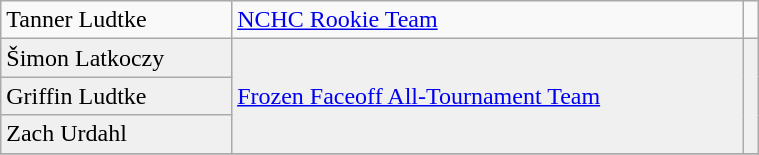<table class="wikitable" width=40%>
<tr>
<td>Tanner Ludtke</td>
<td rowspan=1><a href='#'>NCHC Rookie Team</a></td>
<td rowspan=1></td>
</tr>
<tr bgcolor=f0f0f0>
<td>Šimon Latkoczy</td>
<td rowspan=3><a href='#'>Frozen Faceoff All-Tournament Team</a></td>
<td rowspan=3></td>
</tr>
<tr bgcolor=f0f0f0>
<td>Griffin Ludtke</td>
</tr>
<tr bgcolor=f0f0f0>
<td>Zach Urdahl</td>
</tr>
<tr>
</tr>
</table>
